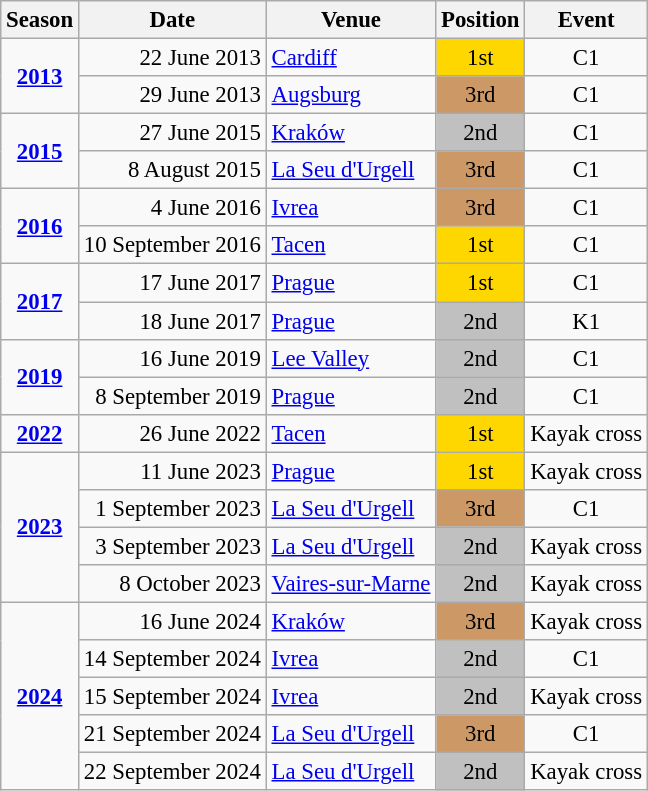<table class="wikitable" style="text-align:center; font-size:95%;">
<tr>
<th>Season</th>
<th>Date</th>
<th>Venue</th>
<th>Position</th>
<th>Event</th>
</tr>
<tr>
<td rowspan=2><strong><a href='#'>2013</a></strong></td>
<td align=right>22 June 2013</td>
<td align=left><a href='#'>Cardiff</a></td>
<td bgcolor=gold>1st</td>
<td>C1</td>
</tr>
<tr>
<td align=right>29 June 2013</td>
<td align=left><a href='#'>Augsburg</a></td>
<td bgcolor=cc9966>3rd</td>
<td>C1</td>
</tr>
<tr>
<td rowspan=2><strong><a href='#'>2015</a></strong></td>
<td align=right>27 June 2015</td>
<td align=left><a href='#'>Kraków</a></td>
<td bgcolor=silver>2nd</td>
<td>C1</td>
</tr>
<tr>
<td align=right>8 August 2015</td>
<td align=left><a href='#'>La Seu d'Urgell</a></td>
<td bgcolor=cc9966>3rd</td>
<td>C1</td>
</tr>
<tr>
<td rowspan=2><strong><a href='#'>2016</a></strong></td>
<td align=right>4 June 2016</td>
<td align=left><a href='#'>Ivrea</a></td>
<td bgcolor=cc9966>3rd</td>
<td>C1</td>
</tr>
<tr>
<td align=right>10 September 2016</td>
<td align=left><a href='#'>Tacen</a></td>
<td bgcolor=gold>1st</td>
<td>C1</td>
</tr>
<tr>
<td rowspan=2><strong><a href='#'>2017</a></strong></td>
<td align=right>17 June 2017</td>
<td align=left><a href='#'>Prague</a></td>
<td bgcolor=gold>1st</td>
<td>C1</td>
</tr>
<tr>
<td align=right>18 June 2017</td>
<td align=left><a href='#'>Prague</a></td>
<td bgcolor=silver>2nd</td>
<td>K1</td>
</tr>
<tr>
<td rowspan=2><strong><a href='#'>2019</a></strong></td>
<td align=right>16 June 2019</td>
<td align=left><a href='#'>Lee Valley</a></td>
<td bgcolor=silver>2nd</td>
<td>C1</td>
</tr>
<tr>
<td align=right>8 September 2019</td>
<td align=left><a href='#'>Prague</a></td>
<td bgcolor=silver>2nd</td>
<td>C1</td>
</tr>
<tr>
<td><strong><a href='#'>2022</a></strong></td>
<td align=right>26 June 2022</td>
<td align=left><a href='#'>Tacen</a></td>
<td bgcolor=gold>1st</td>
<td>Kayak cross</td>
</tr>
<tr>
<td rowspan=4><strong><a href='#'>2023</a></strong></td>
<td align=right>11 June 2023</td>
<td align=left><a href='#'>Prague</a></td>
<td bgcolor=gold>1st</td>
<td>Kayak cross</td>
</tr>
<tr>
<td align=right>1 September 2023</td>
<td align=left><a href='#'>La Seu d'Urgell</a></td>
<td bgcolor=cc9966>3rd</td>
<td>C1</td>
</tr>
<tr>
<td align=right>3 September 2023</td>
<td align=left><a href='#'>La Seu d'Urgell</a></td>
<td bgcolor=silver>2nd</td>
<td>Kayak cross</td>
</tr>
<tr>
<td align=right>8 October 2023</td>
<td align=left><a href='#'>Vaires-sur-Marne</a></td>
<td bgcolor=silver>2nd</td>
<td>Kayak cross</td>
</tr>
<tr>
<td rowspan=5><strong><a href='#'>2024</a></strong></td>
<td align=right>16 June 2024</td>
<td align=left><a href='#'>Kraków</a></td>
<td bgcolor=cc9966>3rd</td>
<td>Kayak cross</td>
</tr>
<tr>
<td align=right>14 September 2024</td>
<td align=left><a href='#'>Ivrea</a></td>
<td bgcolor=silver>2nd</td>
<td>C1</td>
</tr>
<tr>
<td align=right>15 September 2024</td>
<td align=left><a href='#'>Ivrea</a></td>
<td bgcolor=silver>2nd</td>
<td>Kayak cross</td>
</tr>
<tr>
<td align=right>21 September 2024</td>
<td align=left><a href='#'>La Seu d'Urgell</a></td>
<td bgcolor=cc9966>3rd</td>
<td>C1</td>
</tr>
<tr>
<td align=right>22 September 2024</td>
<td align=left><a href='#'>La Seu d'Urgell</a></td>
<td bgcolor=silver>2nd</td>
<td>Kayak cross</td>
</tr>
</table>
